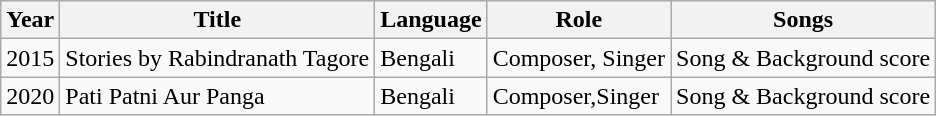<table class="wikitable sortable">
<tr>
<th>Year</th>
<th>Title</th>
<th>Language</th>
<th>Role</th>
<th>Songs</th>
</tr>
<tr>
<td>2015</td>
<td>Stories by Rabindranath Tagore</td>
<td>Bengali</td>
<td>Composer, Singer</td>
<td>Song & Background score</td>
</tr>
<tr>
<td>2020</td>
<td>Pati Patni Aur Panga</td>
<td>Bengali</td>
<td>Composer,Singer</td>
<td>Song & Background score</td>
</tr>
</table>
